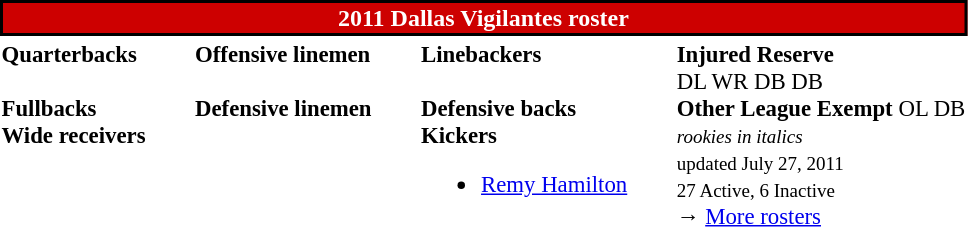<table class="toccolours" style="text-align: left;">
<tr>
<th colspan=7 style="background:#CD0000; border: 2px solid #000; color:white; text-align:center;">2011 Dallas Vigilantes roster</th>
</tr>
<tr>
<td style="font-size: 95%;vertical-align:top;"><strong>Quarterbacks</strong><br>
<br><strong>Fullbacks</strong>
<br><strong>Wide receivers</strong>



</td>
<td style="width: 25px;"></td>
<td style="font-size: 95%;vertical-align:top;"><strong>Offensive linemen</strong><br>




<br><strong>Defensive linemen</strong>





</td>
<td style="width: 25px;"></td>
<td style="font-size: 95%;vertical-align:top;"><strong>Linebackers</strong><br>

<br><strong>Defensive backs</strong>



<br><strong>Kickers</strong><ul><li> <a href='#'>Remy Hamilton</a></li></ul></td>
<td style="width: 25px;"></td>
<td style="font-size: 95%;vertical-align:top;"><strong>Injured Reserve</strong><br> DL
 WR
 DB
 DB<br><strong>Other League Exempt</strong>
 OL
 DB<br><small><em>rookies in italics</em><br><span></span> updated July 27, 2011</small><br>
<small>27 Active, 6 Inactive</small><br>→ <a href='#'>More rosters</a></td>
</tr>
<tr>
</tr>
</table>
